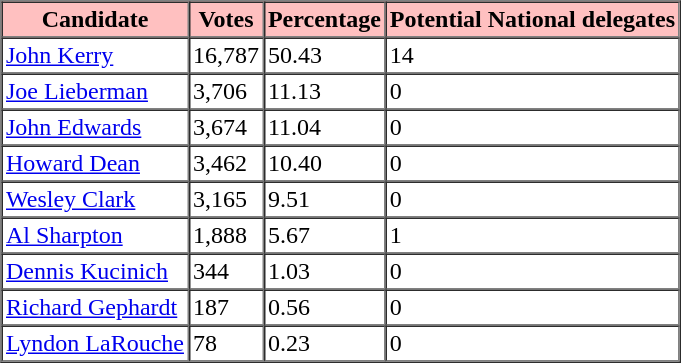<table border="1" cellspacing="0" cellpadding="2">
<tr ---->
<th bgcolor="#ffc0c0">Candidate</th>
<th bgcolor="#ffc0c0">Votes</th>
<th bgcolor="#ffc0c0">Percentage</th>
<th bgcolor="#ffc0c0">Potential National delegates</th>
</tr>
<tr ---->
<td><a href='#'>John Kerry</a></td>
<td>16,787</td>
<td>50.43</td>
<td>14</td>
</tr>
<tr ---->
<td><a href='#'>Joe Lieberman</a></td>
<td>3,706</td>
<td>11.13</td>
<td>0</td>
</tr>
<tr ---->
<td><a href='#'>John Edwards</a></td>
<td>3,674</td>
<td>11.04</td>
<td>0</td>
</tr>
<tr ---->
<td><a href='#'>Howard Dean</a></td>
<td>3,462</td>
<td>10.40</td>
<td>0</td>
</tr>
<tr ---->
<td><a href='#'>Wesley Clark</a></td>
<td>3,165</td>
<td>9.51</td>
<td>0</td>
</tr>
<tr ---->
<td><a href='#'>Al Sharpton</a></td>
<td>1,888</td>
<td>5.67</td>
<td>1</td>
</tr>
<tr ---->
<td><a href='#'>Dennis Kucinich</a></td>
<td>344</td>
<td>1.03</td>
<td>0</td>
</tr>
<tr ---->
<td><a href='#'>Richard Gephardt</a></td>
<td>187</td>
<td>0.56</td>
<td>0</td>
</tr>
<tr ---->
<td><a href='#'>Lyndon LaRouche</a></td>
<td>78</td>
<td>0.23</td>
<td>0</td>
</tr>
<tr ---->
</tr>
</table>
